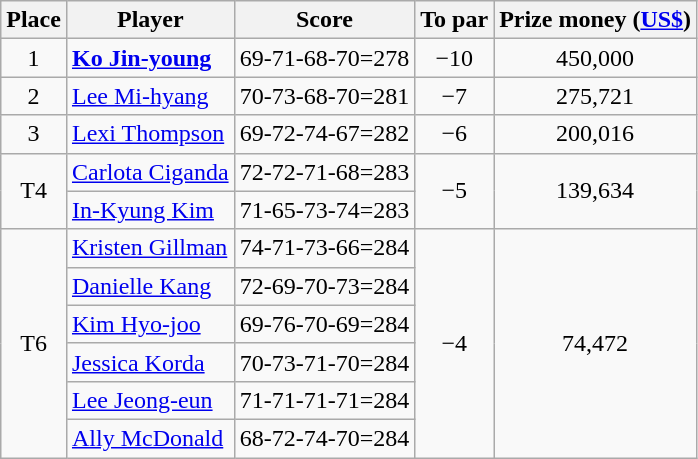<table class="wikitable">
<tr>
<th>Place</th>
<th>Player</th>
<th>Score</th>
<th>To par</th>
<th>Prize money (<a href='#'>US$</a>)</th>
</tr>
<tr>
<td align=center>1</td>
<td> <strong><a href='#'>Ko Jin-young</a></strong></td>
<td>69-71-68-70=278</td>
<td align=center>−10</td>
<td align=center>450,000</td>
</tr>
<tr>
<td align=center>2</td>
<td> <a href='#'>Lee Mi-hyang</a></td>
<td>70-73-68-70=281</td>
<td align=center>−7</td>
<td align=center>275,721</td>
</tr>
<tr>
<td align=center>3</td>
<td> <a href='#'>Lexi Thompson</a></td>
<td>69-72-74-67=282</td>
<td align=center>−6</td>
<td align=center>200,016</td>
</tr>
<tr>
<td align=center rowspan=2>T4</td>
<td> <a href='#'>Carlota Ciganda</a></td>
<td>72-72-71-68=283</td>
<td align=center rowspan=2>−5</td>
<td align=center rowspan=2>139,634</td>
</tr>
<tr>
<td> <a href='#'>In-Kyung Kim</a></td>
<td>71-65-73-74=283</td>
</tr>
<tr>
<td align=center rowspan=6>T6</td>
<td> <a href='#'>Kristen Gillman</a></td>
<td>74-71-73-66=284</td>
<td align=center rowspan=6>−4</td>
<td align=center rowspan=6>74,472</td>
</tr>
<tr>
<td> <a href='#'>Danielle Kang</a></td>
<td>72-69-70-73=284</td>
</tr>
<tr>
<td> <a href='#'>Kim Hyo-joo</a></td>
<td>69-76-70-69=284</td>
</tr>
<tr>
<td> <a href='#'>Jessica Korda</a></td>
<td>70-73-71-70=284</td>
</tr>
<tr>
<td> <a href='#'>Lee Jeong-eun</a></td>
<td>71-71-71-71=284</td>
</tr>
<tr>
<td> <a href='#'>Ally McDonald</a></td>
<td>68-72-74-70=284</td>
</tr>
</table>
